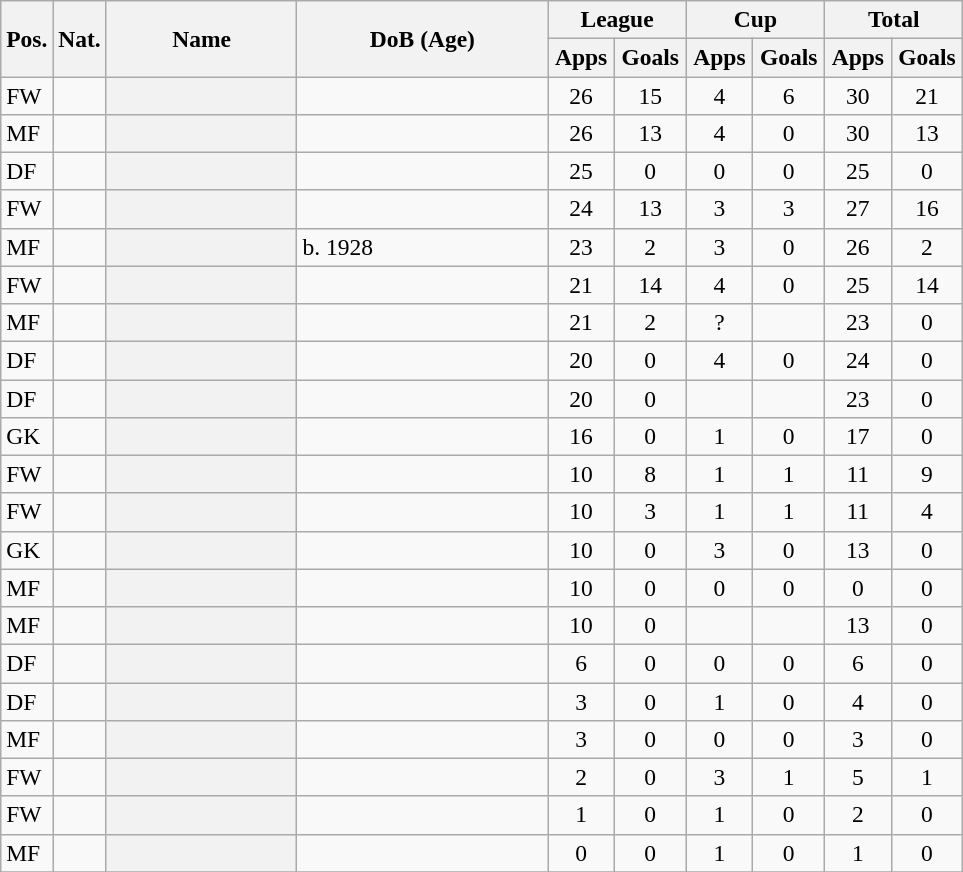<table class="wikitable plainrowheaders sortable" style="text-align:center; font-size:98%;">
<tr>
<th rowspan="2">Pos.</th>
<th rowspan="2">Nat.</th>
<th rowspan="2" width="120">Name</th>
<th rowspan="2" width="160">DoB (Age)</th>
<th colspan="2" width="85">League</th>
<th colspan="2" width="85">Cup</th>
<th colspan="2" width="85">Total</th>
</tr>
<tr>
<th>Apps</th>
<th>Goals</th>
<th>Apps</th>
<th>Goals</th>
<th>Apps</th>
<th>Goals</th>
</tr>
<tr>
<td align="left">FW</td>
<td></td>
<th scope="row"></th>
<td align=left></td>
<td>26</td>
<td>15</td>
<td>4</td>
<td>6</td>
<td>30</td>
<td>21</td>
</tr>
<tr>
<td align="left">MF</td>
<td></td>
<th scope="row"></th>
<td align=left></td>
<td>26</td>
<td>13</td>
<td>4</td>
<td>0</td>
<td>30</td>
<td>13</td>
</tr>
<tr>
<td align="left">DF</td>
<td></td>
<th scope="row"></th>
<td align=left></td>
<td>25</td>
<td>0</td>
<td>0</td>
<td>0</td>
<td>25</td>
<td>0</td>
</tr>
<tr>
<td align="left">FW</td>
<td></td>
<th scope="row"></th>
<td align=left></td>
<td>24</td>
<td>13</td>
<td>3</td>
<td>3</td>
<td>27</td>
<td>16</td>
</tr>
<tr>
<td align="left">MF</td>
<td></td>
<th scope="row"></th>
<td align=left>b. 1928</td>
<td>23</td>
<td>2</td>
<td>3</td>
<td>0</td>
<td>26</td>
<td>2</td>
</tr>
<tr>
<td align="left">FW</td>
<td></td>
<th scope="row"></th>
<td align=left></td>
<td>21</td>
<td>14</td>
<td>4</td>
<td>0</td>
<td>25</td>
<td>14</td>
</tr>
<tr>
<td align="left">MF</td>
<td></td>
<th scope="row"></th>
<td align=left></td>
<td>21</td>
<td>2</td>
<td>?</td>
<td></td>
<td>23</td>
<td>0</td>
</tr>
<tr>
<td align="left">DF</td>
<td></td>
<th scope="row"></th>
<td align=left></td>
<td>20</td>
<td>0</td>
<td>4</td>
<td>0</td>
<td>24</td>
<td>0</td>
</tr>
<tr>
<td align="left">DF</td>
<td></td>
<th scope="row"></th>
<td align=left></td>
<td>20</td>
<td>0</td>
<td></td>
<td></td>
<td>23</td>
<td>0</td>
</tr>
<tr>
<td align="left">GK</td>
<td></td>
<th scope="row"></th>
<td align=left></td>
<td>16</td>
<td>0</td>
<td>1</td>
<td>0</td>
<td>17</td>
<td>0</td>
</tr>
<tr>
<td align="left">FW</td>
<td></td>
<th scope="row"></th>
<td align=left></td>
<td>10</td>
<td>8</td>
<td>1</td>
<td>1</td>
<td>11</td>
<td>9</td>
</tr>
<tr>
<td align="left">FW</td>
<td></td>
<th scope="row"></th>
<td align=left></td>
<td>10</td>
<td>3</td>
<td>1</td>
<td>1</td>
<td>11</td>
<td>4</td>
</tr>
<tr>
<td align="left">GK</td>
<td></td>
<th scope="row"></th>
<td align=left></td>
<td>10</td>
<td>0</td>
<td>3</td>
<td>0</td>
<td>13</td>
<td>0</td>
</tr>
<tr>
<td align="left">MF</td>
<td></td>
<th scope="row"></th>
<td align=left></td>
<td>10</td>
<td>0</td>
<td>0</td>
<td>0</td>
<td>0</td>
<td>0</td>
</tr>
<tr>
<td align="left">MF</td>
<td></td>
<th scope="row"></th>
<td align=left></td>
<td>10</td>
<td>0</td>
<td></td>
<td></td>
<td>13</td>
<td>0</td>
</tr>
<tr>
<td align="left">DF</td>
<td></td>
<th scope="row"></th>
<td align=left></td>
<td>6</td>
<td>0</td>
<td>0</td>
<td>0</td>
<td>6</td>
<td>0</td>
</tr>
<tr>
<td align="left">DF</td>
<td></td>
<th scope="row"></th>
<td align=left></td>
<td>3</td>
<td>0</td>
<td>1</td>
<td>0</td>
<td>4</td>
<td>0</td>
</tr>
<tr>
<td align="left">MF</td>
<td></td>
<th scope="row"></th>
<td align=left></td>
<td>3</td>
<td>0</td>
<td>0</td>
<td>0</td>
<td>3</td>
<td>0</td>
</tr>
<tr>
<td align="left">FW</td>
<td></td>
<th scope="row"></th>
<td align=left></td>
<td>2</td>
<td>0</td>
<td>3</td>
<td>1</td>
<td>5</td>
<td>1</td>
</tr>
<tr>
<td align="left">FW</td>
<td></td>
<th scope="row"></th>
<td align=left></td>
<td>1</td>
<td>0</td>
<td>1</td>
<td>0</td>
<td>2</td>
<td>0</td>
</tr>
<tr>
<td align="left">MF</td>
<td></td>
<th scope="row"></th>
<td align=left></td>
<td>0</td>
<td>0</td>
<td>1</td>
<td>0</td>
<td>1</td>
<td>0</td>
</tr>
<tr>
</tr>
</table>
